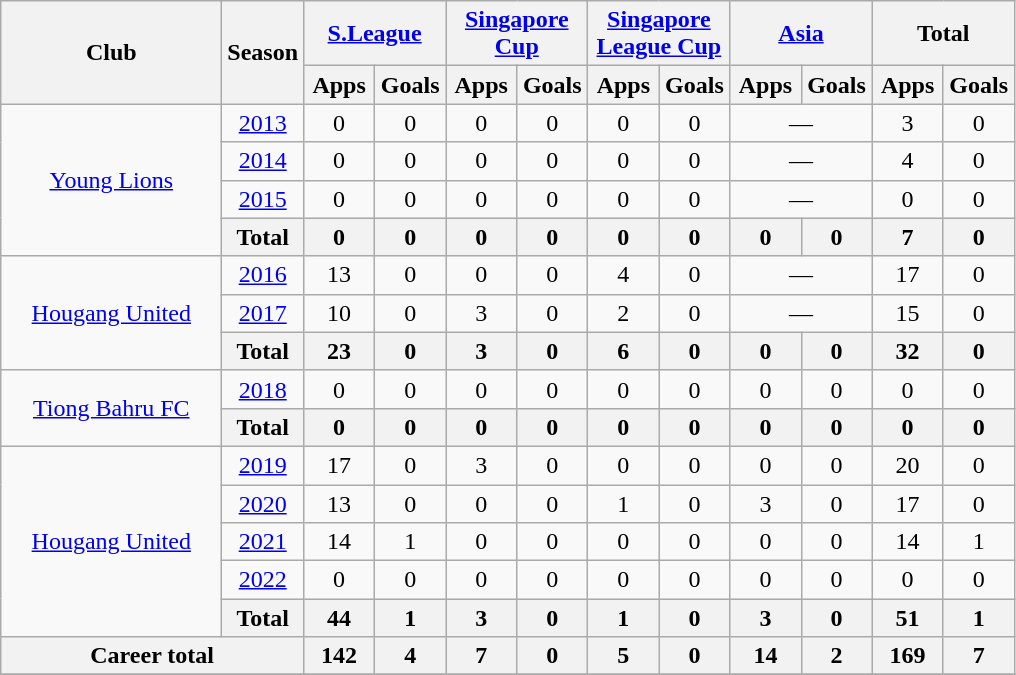<table class="wikitable" style="text-align:center">
<tr>
<th rowspan=2 width=140>Club</th>
<th rowspan=2>Season</th>
<th colspan=2><a href='#'>S.League</a></th>
<th colspan=2><a href='#'>Singapore Cup</a></th>
<th colspan=2><a href='#'>Singapore<br>League Cup</a></th>
<th colspan="2"><a href='#'>Asia</a></th>
<th colspan=2>Total</th>
</tr>
<tr>
<th width=40>Apps</th>
<th width=40>Goals</th>
<th width=40>Apps</th>
<th width=40>Goals</th>
<th width=40>Apps</th>
<th width=40>Goals</th>
<th width=40>Apps</th>
<th width=40>Goals</th>
<th width=40>Apps</th>
<th width=40>Goals</th>
</tr>
<tr>
<td rowspan=4><a href='#'>Young Lions</a></td>
<td><a href='#'>2013</a></td>
<td>0</td>
<td>0</td>
<td>0</td>
<td>0</td>
<td>0</td>
<td>0</td>
<td colspan='2'>—</td>
<td>3</td>
<td>0</td>
</tr>
<tr>
<td><a href='#'>2014</a></td>
<td>0</td>
<td>0</td>
<td>0</td>
<td>0</td>
<td>0</td>
<td>0</td>
<td colspan='2'>—</td>
<td>4</td>
<td>0</td>
</tr>
<tr>
<td><a href='#'>2015</a></td>
<td>0</td>
<td>0</td>
<td>0</td>
<td>0</td>
<td>0</td>
<td>0</td>
<td colspan='2'>—</td>
<td>0</td>
<td>0</td>
</tr>
<tr>
<th>Total</th>
<th>0</th>
<th>0</th>
<th>0</th>
<th>0</th>
<th>0</th>
<th>0</th>
<th>0</th>
<th>0</th>
<th>7</th>
<th>0</th>
</tr>
<tr>
<td rowspan="3"><a href='#'>Hougang United</a></td>
<td><a href='#'>2016</a></td>
<td>13</td>
<td>0</td>
<td>0</td>
<td>0</td>
<td>4</td>
<td>0</td>
<td colspan="2">—</td>
<td>17</td>
<td>0</td>
</tr>
<tr>
<td><a href='#'>2017</a></td>
<td>10</td>
<td>0</td>
<td>3</td>
<td>0</td>
<td>2</td>
<td>0</td>
<td colspan='2'>—</td>
<td>15</td>
<td>0</td>
</tr>
<tr>
<th>Total</th>
<th>23</th>
<th>0</th>
<th>3</th>
<th>0</th>
<th>6</th>
<th>0</th>
<th>0</th>
<th>0</th>
<th>32</th>
<th>0</th>
</tr>
<tr>
<td rowspan="2"><a href='#'>Tiong Bahru FC</a></td>
<td><a href='#'>2018</a></td>
<td>0</td>
<td>0</td>
<td>0</td>
<td>0</td>
<td>0</td>
<td>0</td>
<td>0</td>
<td>0</td>
<td>0</td>
<td>0</td>
</tr>
<tr>
<th>Total</th>
<th>0</th>
<th>0</th>
<th>0</th>
<th>0</th>
<th>0</th>
<th>0</th>
<th>0</th>
<th>0</th>
<th>0</th>
<th>0</th>
</tr>
<tr>
<td rowspan="5"><a href='#'>Hougang United</a></td>
<td><a href='#'>2019</a></td>
<td>17</td>
<td>0</td>
<td>3</td>
<td>0</td>
<td>0</td>
<td>0</td>
<td>0</td>
<td>0</td>
<td>20</td>
<td>0</td>
</tr>
<tr>
<td><a href='#'>2020</a></td>
<td>13</td>
<td>0</td>
<td>0</td>
<td>0</td>
<td>1</td>
<td>0</td>
<td>3</td>
<td>0</td>
<td>17</td>
<td>0</td>
</tr>
<tr>
<td><a href='#'>2021</a></td>
<td>14</td>
<td>1</td>
<td>0</td>
<td>0</td>
<td>0</td>
<td>0</td>
<td>0</td>
<td>0</td>
<td>14</td>
<td>1</td>
</tr>
<tr>
<td><a href='#'>2022</a></td>
<td>0</td>
<td>0</td>
<td>0</td>
<td>0</td>
<td>0</td>
<td>0</td>
<td>0</td>
<td>0</td>
<td>0</td>
<td>0</td>
</tr>
<tr>
<th>Total</th>
<th>44</th>
<th>1</th>
<th>3</th>
<th>0</th>
<th>1</th>
<th>0</th>
<th>3</th>
<th>0</th>
<th>51</th>
<th>1</th>
</tr>
<tr>
<th colspan="2">Career total</th>
<th>142</th>
<th>4</th>
<th>7</th>
<th>0</th>
<th>5</th>
<th>0</th>
<th>14</th>
<th>2</th>
<th>169</th>
<th>7</th>
</tr>
<tr>
</tr>
</table>
